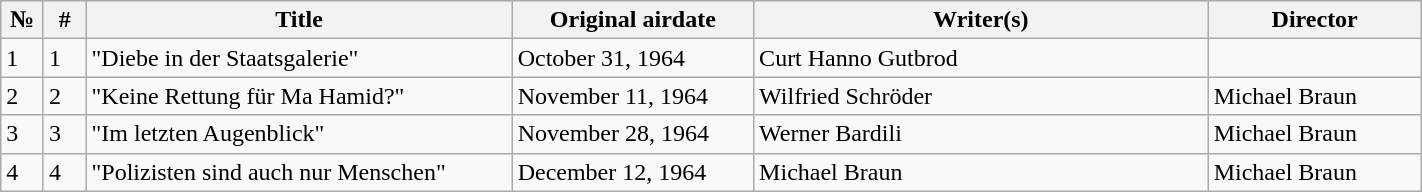<table class="wikitable" width="75%">
<tr>
<th width="3%">№</th>
<th width="3%">#</th>
<th width="30%">Title</th>
<th width="17%">Original airdate</th>
<th width="32%">Writer(s)</th>
<th width="15%">Director</th>
</tr>
<tr>
<td>1</td>
<td>1</td>
<td>"Diebe in der Staatsgalerie"</td>
<td>October 31, 1964</td>
<td>Curt Hanno Gutbrod</td>
<td></td>
</tr>
<tr>
<td>2</td>
<td>2</td>
<td>"Keine Rettung für Ma Hamid?"</td>
<td>November 11, 1964</td>
<td>Wilfried Schröder</td>
<td>Michael Braun</td>
</tr>
<tr>
<td>3</td>
<td>3</td>
<td>"Im letzten Augenblick"</td>
<td>November 28, 1964</td>
<td>Werner Bardili</td>
<td>Michael Braun</td>
</tr>
<tr>
<td>4</td>
<td>4</td>
<td>"Polizisten sind auch nur Menschen"</td>
<td>December 12, 1964</td>
<td>Michael Braun</td>
<td>Michael Braun</td>
</tr>
</table>
